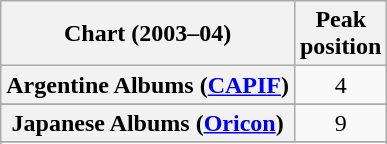<table class="wikitable sortable plainrowheaders" style="text-align:center;">
<tr>
<th scope="col">Chart (2003–04)</th>
<th scope="col">Peak<br>position</th>
</tr>
<tr>
<th scope="row">Argentine Albums (<a href='#'>CAPIF</a>)</th>
<td>4</td>
</tr>
<tr>
</tr>
<tr>
</tr>
<tr>
</tr>
<tr>
</tr>
<tr>
</tr>
<tr>
</tr>
<tr>
</tr>
<tr>
<th scope="row">Japanese Albums (<a href='#'>Oricon</a>)</th>
<td style="text-align:center;">9</td>
</tr>
<tr>
</tr>
<tr>
</tr>
<tr>
</tr>
<tr>
</tr>
</table>
